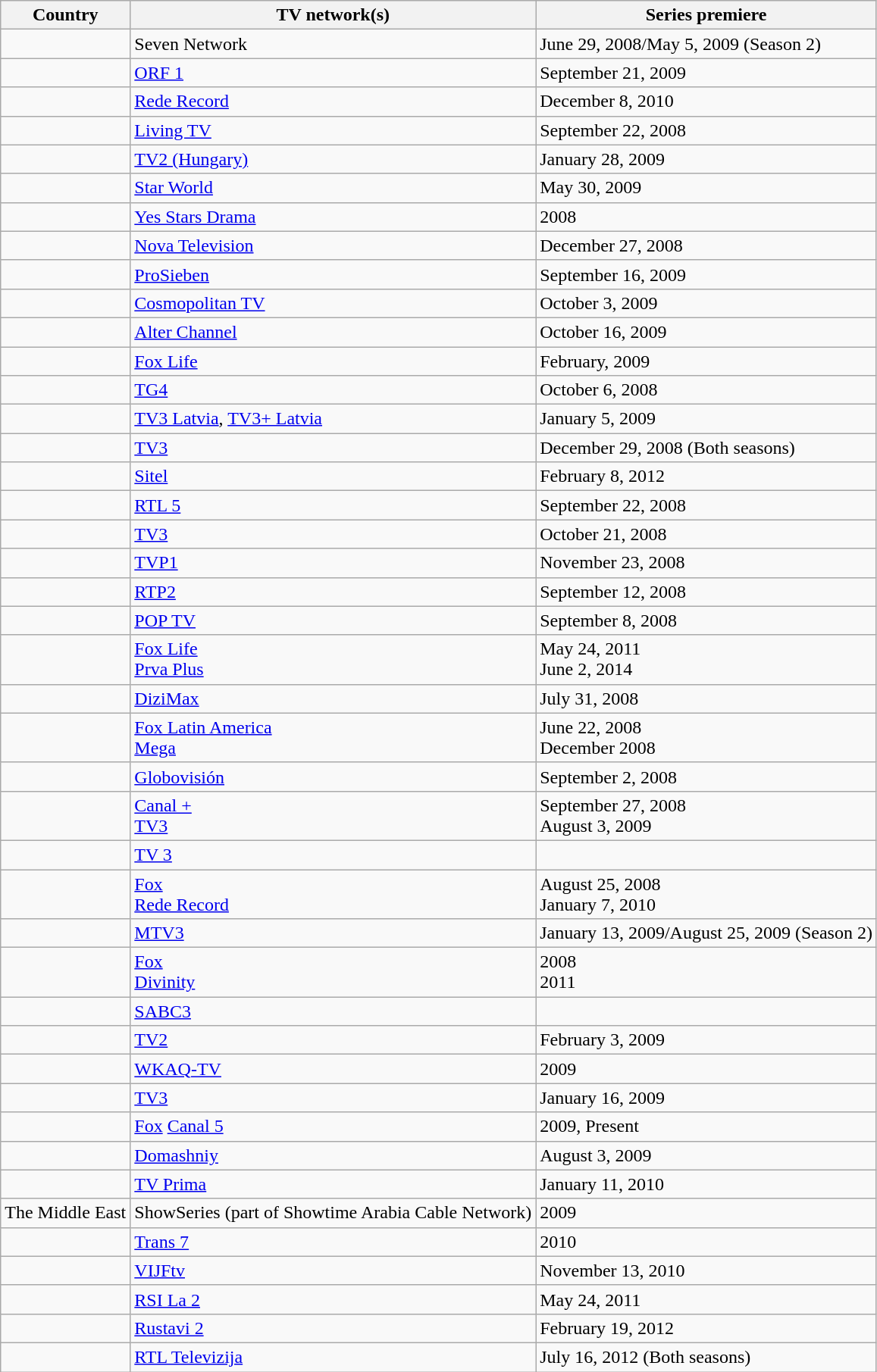<table class="wikitable sortable">
<tr>
<th>Country</th>
<th>TV network(s)</th>
<th>Series premiere</th>
</tr>
<tr>
<td></td>
<td>Seven Network</td>
<td>June 29, 2008/May 5, 2009 (Season 2)</td>
</tr>
<tr>
<td></td>
<td><a href='#'>ORF 1</a></td>
<td>September 21, 2009</td>
</tr>
<tr>
<td></td>
<td><a href='#'>Rede Record</a></td>
<td>December 8, 2010</td>
</tr>
<tr |->
<td></td>
<td><a href='#'>Living TV</a></td>
<td>September 22, 2008</td>
</tr>
<tr>
<td></td>
<td><a href='#'>TV2 (Hungary)</a></td>
<td>January 28, 2009</td>
</tr>
<tr>
<td></td>
<td><a href='#'>Star World</a></td>
<td>May 30, 2009</td>
</tr>
<tr>
<td></td>
<td><a href='#'>Yes Stars Drama</a></td>
<td>2008</td>
</tr>
<tr>
<td></td>
<td><a href='#'>Nova Television</a></td>
<td>December 27, 2008</td>
</tr>
<tr>
<td></td>
<td><a href='#'>ProSieben</a></td>
<td>September 16, 2009</td>
</tr>
<tr>
<td></td>
<td><a href='#'>Cosmopolitan TV</a></td>
<td>October 3, 2009</td>
</tr>
<tr>
<td></td>
<td><a href='#'>Alter Channel</a></td>
<td>October 16, 2009</td>
</tr>
<tr>
<td></td>
<td><a href='#'>Fox Life</a></td>
<td>February, 2009</td>
</tr>
<tr>
<td></td>
<td><a href='#'>TG4</a></td>
<td>October 6, 2008</td>
</tr>
<tr>
<td></td>
<td><a href='#'>TV3 Latvia</a>, <a href='#'>TV3+ Latvia</a></td>
<td>January 5, 2009</td>
</tr>
<tr>
<td></td>
<td><a href='#'>TV3</a></td>
<td>December 29, 2008 (Both seasons)</td>
</tr>
<tr>
<td></td>
<td><a href='#'>Sitel</a></td>
<td>February 8, 2012</td>
</tr>
<tr>
<td></td>
<td><a href='#'>RTL 5</a></td>
<td>September 22, 2008</td>
</tr>
<tr>
<td></td>
<td><a href='#'>TV3</a></td>
<td>October 21, 2008</td>
</tr>
<tr>
<td></td>
<td><a href='#'>TVP1</a></td>
<td>November 23, 2008</td>
</tr>
<tr>
<td></td>
<td><a href='#'>RTP2</a></td>
<td>September 12, 2008</td>
</tr>
<tr>
<td></td>
<td><a href='#'>POP TV</a></td>
<td>September 8, 2008</td>
</tr>
<tr>
<td></td>
<td><a href='#'>Fox Life</a><br><a href='#'>Prva Plus</a></td>
<td>May 24, 2011<br>June 2, 2014</td>
</tr>
<tr>
<td></td>
<td><a href='#'>DiziMax</a></td>
<td>July 31, 2008</td>
</tr>
<tr>
<td></td>
<td><a href='#'>Fox Latin America</a><br><a href='#'>Mega</a></td>
<td>June 22, 2008<br>December 2008</td>
</tr>
<tr>
<td></td>
<td><a href='#'>Globovisión</a></td>
<td>September 2, 2008</td>
</tr>
<tr>
<td></td>
<td><a href='#'>Canal +</a><br><a href='#'>TV3</a></td>
<td>September 27, 2008<br>August 3, 2009</td>
</tr>
<tr>
<td></td>
<td><a href='#'>TV 3</a></td>
<td></td>
</tr>
<tr>
<td></td>
<td><a href='#'>Fox</a><br><a href='#'>Rede Record</a></td>
<td>August 25, 2008<br>January 7, 2010</td>
</tr>
<tr>
<td></td>
<td><a href='#'>MTV3</a></td>
<td>January 13, 2009/August 25, 2009 (Season 2)</td>
</tr>
<tr>
<td></td>
<td><a href='#'>Fox</a><br><a href='#'>Divinity</a></td>
<td>2008<br>2011</td>
</tr>
<tr>
<td></td>
<td><a href='#'>SABC3</a></td>
<td></td>
</tr>
<tr>
<td></td>
<td><a href='#'>TV2</a></td>
<td>February 3, 2009</td>
</tr>
<tr>
<td></td>
<td><a href='#'>WKAQ-TV</a></td>
<td>2009</td>
</tr>
<tr>
<td></td>
<td><a href='#'>TV3</a></td>
<td>January 16, 2009</td>
</tr>
<tr>
<td></td>
<td><a href='#'>Fox</a>  <a href='#'>Canal 5</a></td>
<td>2009, Present</td>
</tr>
<tr>
<td></td>
<td><a href='#'>Domashniy</a></td>
<td>August 3, 2009</td>
</tr>
<tr>
<td></td>
<td><a href='#'>TV Prima</a></td>
<td>January 11, 2010</td>
</tr>
<tr>
<td>The Middle East</td>
<td>ShowSeries (part of Showtime Arabia Cable Network)</td>
<td>2009</td>
</tr>
<tr>
<td></td>
<td><a href='#'>Trans 7</a></td>
<td>2010</td>
</tr>
<tr>
<td></td>
<td><a href='#'>VIJFtv</a></td>
<td>November 13, 2010</td>
</tr>
<tr>
<td></td>
<td><a href='#'>RSI La 2</a></td>
<td>May 24, 2011</td>
</tr>
<tr>
<td></td>
<td><a href='#'>Rustavi 2</a></td>
<td>February 19, 2012</td>
</tr>
<tr>
<td></td>
<td><a href='#'>RTL Televizija</a></td>
<td>July 16, 2012 (Both seasons)</td>
</tr>
</table>
